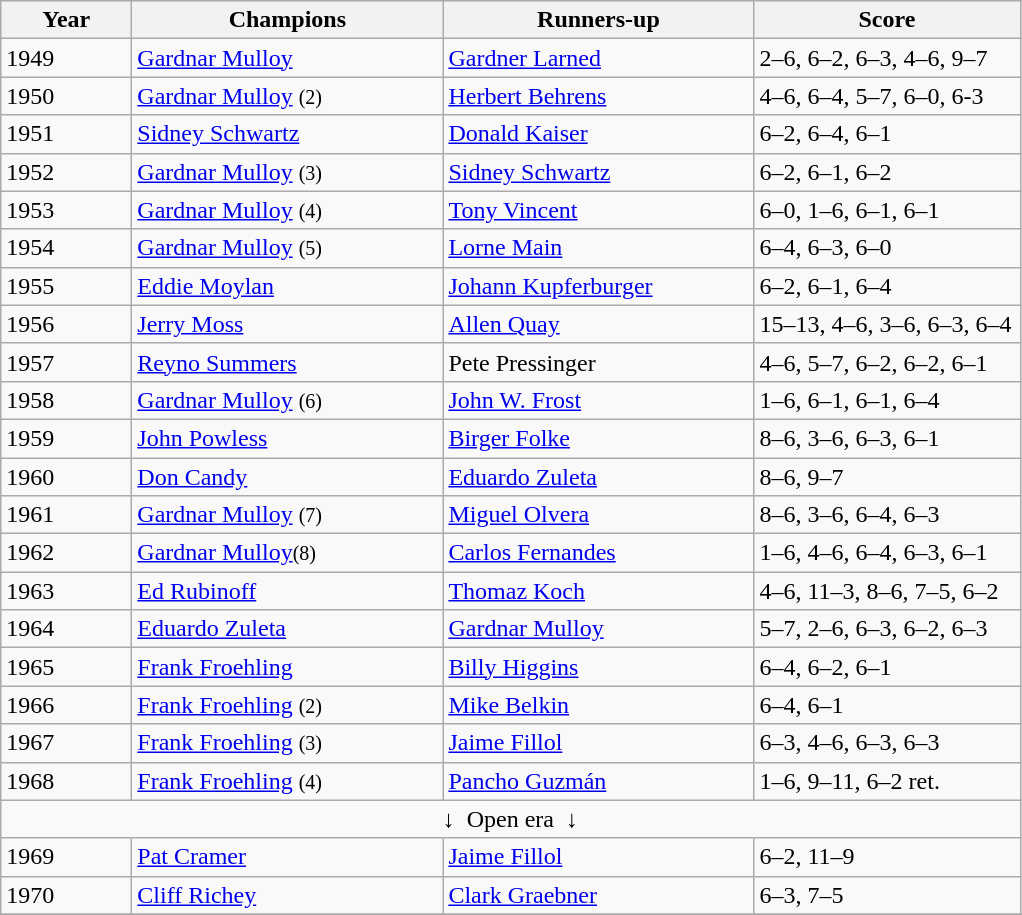<table class="wikitable">
<tr>
<th style="width:80px">Year</th>
<th style="width:200px">Champions</th>
<th style="width:200px">Runners-up</th>
<th style="width:170px" class="unsortable">Score</th>
</tr>
<tr>
<td>1949</td>
<td> <a href='#'>Gardnar Mulloy</a></td>
<td> <a href='#'>Gardner Larned</a></td>
<td>2–6, 6–2, 6–3, 4–6, 9–7</td>
</tr>
<tr>
<td>1950</td>
<td> <a href='#'>Gardnar Mulloy</a> <small>(2)</small></td>
<td> <a href='#'>Herbert Behrens</a></td>
<td>4–6, 6–4, 5–7, 6–0, 6-3</td>
</tr>
<tr>
<td>1951</td>
<td>  <a href='#'>Sidney Schwartz</a></td>
<td> <a href='#'>Donald Kaiser</a></td>
<td>6–2, 6–4, 6–1</td>
</tr>
<tr>
<td>1952</td>
<td> <a href='#'>Gardnar Mulloy</a> <small>(3)</small></td>
<td>  <a href='#'>Sidney Schwartz</a></td>
<td>6–2, 6–1, 6–2</td>
</tr>
<tr>
<td>1953</td>
<td> <a href='#'>Gardnar Mulloy</a> <small>(4)</small></td>
<td> <a href='#'>Tony Vincent</a></td>
<td>6–0, 1–6, 6–1, 6–1</td>
</tr>
<tr>
<td>1954</td>
<td> <a href='#'>Gardnar Mulloy</a> <small>(5)</small></td>
<td> <a href='#'>Lorne Main</a></td>
<td>6–4, 6–3, 6–0</td>
</tr>
<tr>
<td>1955</td>
<td> <a href='#'>Eddie Moylan</a></td>
<td> <a href='#'>Johann Kupferburger</a></td>
<td>6–2, 6–1, 6–4</td>
</tr>
<tr>
<td>1956</td>
<td> <a href='#'>Jerry Moss</a></td>
<td> <a href='#'>Allen Quay</a></td>
<td>15–13, 4–6, 3–6, 6–3, 6–4</td>
</tr>
<tr>
<td>1957</td>
<td> <a href='#'>Reyno Summers</a></td>
<td> Pete Pressinger</td>
<td>4–6, 5–7, 6–2, 6–2, 6–1</td>
</tr>
<tr>
<td>1958</td>
<td> <a href='#'>Gardnar Mulloy</a> <small>(6)</small></td>
<td> <a href='#'>John W. Frost</a></td>
<td>1–6, 6–1, 6–1, 6–4</td>
</tr>
<tr>
<td>1959</td>
<td>  <a href='#'>John Powless</a></td>
<td> <a href='#'>Birger Folke</a></td>
<td>8–6, 3–6, 6–3, 6–1</td>
</tr>
<tr>
<td>1960</td>
<td> <a href='#'>Don Candy</a></td>
<td> <a href='#'>Eduardo Zuleta</a></td>
<td>8–6, 9–7</td>
</tr>
<tr>
<td>1961</td>
<td> <a href='#'>Gardnar Mulloy</a> <small>(7)</small></td>
<td> <a href='#'>Miguel Olvera</a></td>
<td>8–6, 3–6, 6–4, 6–3</td>
</tr>
<tr>
<td>1962</td>
<td> <a href='#'>Gardnar Mulloy</a><small>(8)</small></td>
<td> <a href='#'>Carlos Fernandes</a></td>
<td>1–6, 4–6, 6–4, 6–3, 6–1</td>
</tr>
<tr>
<td>1963</td>
<td>  <a href='#'>Ed Rubinoff</a></td>
<td> <a href='#'>Thomaz Koch</a></td>
<td>4–6, 11–3, 8–6, 7–5, 6–2</td>
</tr>
<tr>
<td>1964</td>
<td> <a href='#'>Eduardo Zuleta</a></td>
<td> <a href='#'>Gardnar Mulloy</a></td>
<td>5–7, 2–6, 6–3, 6–2, 6–3</td>
</tr>
<tr>
<td>1965</td>
<td> <a href='#'>Frank Froehling</a></td>
<td> <a href='#'>Billy Higgins</a></td>
<td>6–4, 6–2, 6–1</td>
</tr>
<tr>
<td>1966</td>
<td> <a href='#'>Frank Froehling</a> <small>(2)</small></td>
<td> <a href='#'>Mike Belkin</a></td>
<td>6–4, 6–1</td>
</tr>
<tr>
<td>1967</td>
<td> <a href='#'>Frank Froehling</a> <small>(3)</small></td>
<td> <a href='#'>Jaime Fillol</a></td>
<td>6–3, 4–6, 6–3, 6–3</td>
</tr>
<tr>
<td>1968</td>
<td>  <a href='#'>Frank Froehling</a> <small>(4)</small></td>
<td> <a href='#'>Pancho Guzmán</a></td>
<td>1–6, 9–11, 6–2 ret.</td>
</tr>
<tr>
<td colspan="4" align="center">↓  Open era  ↓</td>
</tr>
<tr>
<td>1969</td>
<td> <a href='#'>Pat Cramer</a></td>
<td> <a href='#'>Jaime Fillol</a></td>
<td>6–2, 11–9</td>
</tr>
<tr>
<td>1970</td>
<td> <a href='#'>Cliff Richey</a></td>
<td> <a href='#'>Clark Graebner</a></td>
<td>6–3, 7–5</td>
</tr>
<tr>
</tr>
</table>
